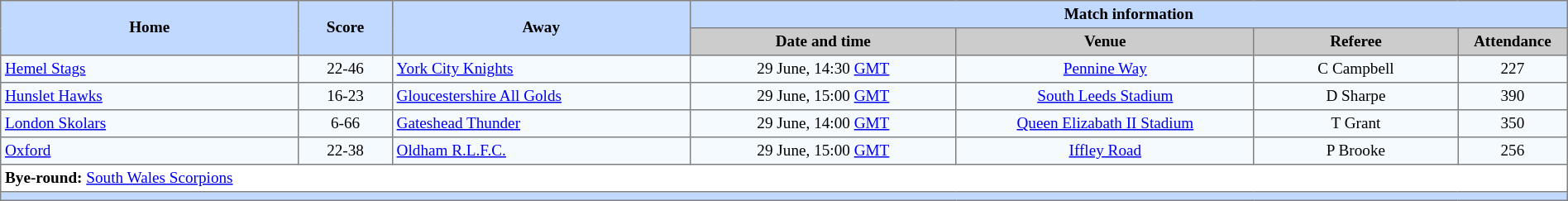<table border=1 style="border-collapse:collapse; font-size:80%; text-align:center;" cellpadding=3 cellspacing=0 width=100%>
<tr bgcolor=#C1D8FF>
<th rowspan=2 width=19%>Home</th>
<th rowspan=2 width=6%>Score</th>
<th rowspan=2 width=19%>Away</th>
<th colspan=6>Match information</th>
</tr>
<tr bgcolor=#CCCCCC>
<th width=17%>Date and time</th>
<th width=19%>Venue</th>
<th width=13%>Referee</th>
<th width=7%>Attendance</th>
</tr>
<tr bgcolor=#F5FAFF>
<td align=left> <a href='#'>Hemel Stags</a></td>
<td>22-46</td>
<td align=left> <a href='#'>York City Knights</a></td>
<td>29 June, 14:30 <a href='#'>GMT</a></td>
<td><a href='#'>Pennine Way</a></td>
<td>C Campbell</td>
<td>227</td>
</tr>
<tr bgcolor=#F5FAFF>
<td align=left> <a href='#'>Hunslet Hawks</a></td>
<td>16-23</td>
<td align=left> <a href='#'>Gloucestershire All Golds</a></td>
<td>29 June, 15:00 <a href='#'>GMT</a></td>
<td><a href='#'>South Leeds Stadium</a></td>
<td>D Sharpe</td>
<td>390</td>
</tr>
<tr bgcolor=#F5FAFF>
<td align=left> <a href='#'>London Skolars</a></td>
<td>6-66</td>
<td align=left> <a href='#'>Gateshead Thunder</a></td>
<td>29 June, 14:00 <a href='#'>GMT</a></td>
<td><a href='#'>Queen Elizabath II Stadium</a></td>
<td>T Grant</td>
<td>350</td>
</tr>
<tr bgcolor=#F5FAFF>
<td align=left> <a href='#'>Oxford</a></td>
<td>22-38</td>
<td align=left> <a href='#'>Oldham R.L.F.C.</a></td>
<td>29 June, 15:00 <a href='#'>GMT</a></td>
<td><a href='#'>Iffley Road</a></td>
<td>P Brooke</td>
<td>256</td>
</tr>
<tr>
<td colspan="7" align="left"><strong>Bye-round:</strong>  <a href='#'>South Wales Scorpions</a></td>
</tr>
<tr bgcolor=#C1D8FF>
<th colspan=12></th>
</tr>
</table>
